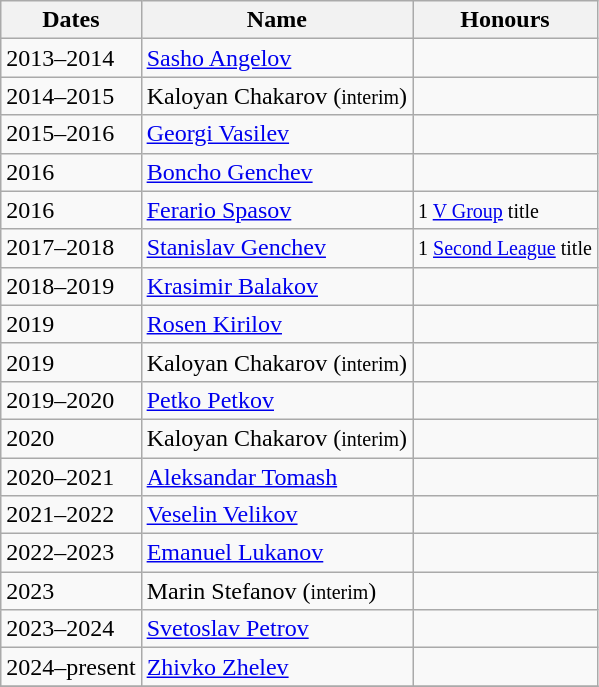<table class="wikitable">
<tr>
<th>Dates</th>
<th>Name</th>
<th>Honours</th>
</tr>
<tr>
<td>2013–2014</td>
<td> <a href='#'>Sasho Angelov</a></td>
<td></td>
</tr>
<tr>
<td>2014–2015</td>
<td> Kaloyan Chakarov (<small>interim</small>)</td>
<td></td>
</tr>
<tr>
<td>2015–2016</td>
<td> <a href='#'>Georgi Vasilev</a></td>
<td></td>
</tr>
<tr>
<td>2016</td>
<td> <a href='#'>Boncho Genchev</a></td>
<td></td>
</tr>
<tr>
<td>2016</td>
<td> <a href='#'>Ferario Spasov</a></td>
<td><small>1 <a href='#'>V Group</a> title</small></td>
</tr>
<tr>
<td>2017–2018</td>
<td> <a href='#'>Stanislav Genchev</a></td>
<td><small>1 <a href='#'>Second League</a> title</small></td>
</tr>
<tr>
<td>2018–2019</td>
<td> <a href='#'>Krasimir Balakov</a></td>
<td></td>
</tr>
<tr>
<td>2019</td>
<td> <a href='#'>Rosen Kirilov</a></td>
<td></td>
</tr>
<tr>
<td>2019</td>
<td> Kaloyan Chakarov (<small>interim</small>)</td>
<td></td>
</tr>
<tr>
<td>2019–2020</td>
<td> <a href='#'>Petko Petkov</a></td>
<td></td>
</tr>
<tr>
<td>2020</td>
<td> Kaloyan Chakarov (<small>interim</small>)</td>
<td></td>
</tr>
<tr>
<td>2020–2021</td>
<td> <a href='#'>Aleksandar Tomash</a></td>
<td></td>
</tr>
<tr>
<td>2021–2022</td>
<td> <a href='#'>Veselin Velikov</a></td>
<td></td>
</tr>
<tr>
<td>2022–2023</td>
<td> <a href='#'>Emanuel Lukanov</a></td>
<td></td>
</tr>
<tr>
<td>2023</td>
<td> Marin Stefanov (<small>interim</small>)</td>
<td></td>
</tr>
<tr>
<td>2023–2024</td>
<td> <a href='#'>Svetoslav Petrov</a></td>
<td></td>
</tr>
<tr>
<td>2024–present</td>
<td> <a href='#'>Zhivko Zhelev</a></td>
<td></td>
</tr>
<tr>
</tr>
</table>
